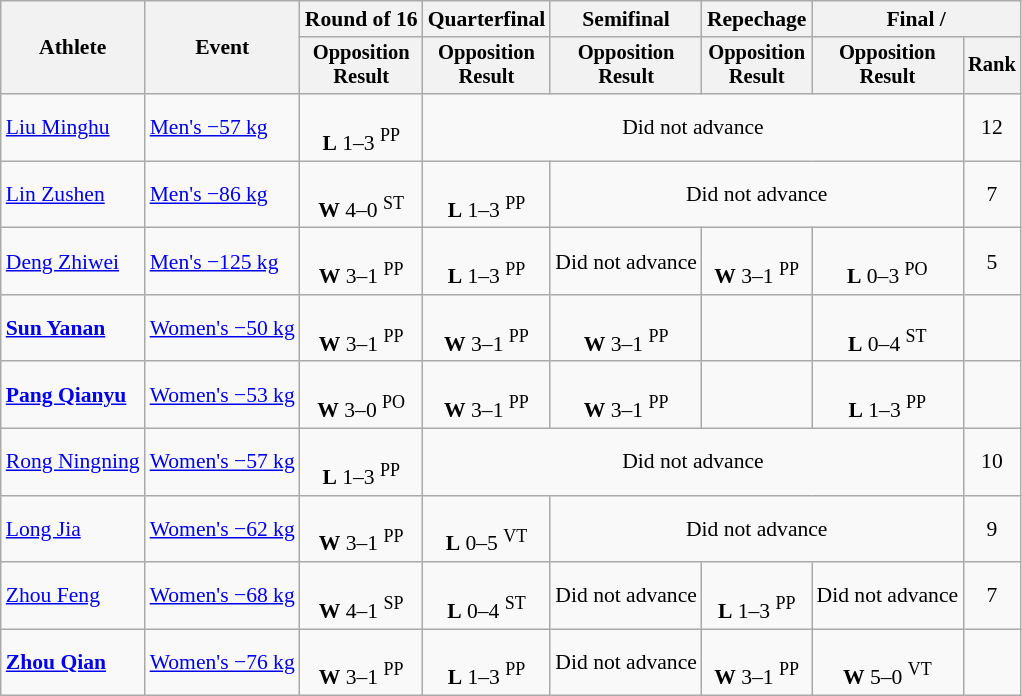<table class="wikitable" style="font-size:90%">
<tr>
<th rowspan=2>Athlete</th>
<th rowspan=2>Event</th>
<th>Round of 16</th>
<th>Quarterfinal</th>
<th>Semifinal</th>
<th>Repechage</th>
<th colspan=2>Final / </th>
</tr>
<tr style="font-size: 95%">
<th>Opposition<br>Result</th>
<th>Opposition<br>Result</th>
<th>Opposition<br>Result</th>
<th>Opposition<br>Result</th>
<th>Opposition<br>Result</th>
<th>Rank</th>
</tr>
<tr align=center>
<td align=left><a href='#'>Liu Minghu</a></td>
<td align=left><a href='#'>Men's −57 kg</a></td>
<td><br><strong>L</strong> 1–3 <sup>PP</sup></td>
<td colspan=4>Did not advance</td>
<td>12</td>
</tr>
<tr align=center>
<td align=left><a href='#'>Lin Zushen</a></td>
<td align=left><a href='#'>Men's −86 kg</a></td>
<td><br><strong>W</strong> 4–0 <sup>ST</sup></td>
<td><br><strong>L</strong> 1–3 <sup>PP</sup></td>
<td colspan=3>Did not advance</td>
<td>7</td>
</tr>
<tr align=center>
<td align=left><a href='#'>Deng Zhiwei</a></td>
<td align=left><a href='#'>Men's −125 kg</a></td>
<td><br><strong>W</strong> 3–1 <sup>PP</sup></td>
<td><br><strong>L</strong> 1–3 <sup>PP</sup></td>
<td>Did not advance</td>
<td><br><strong>W</strong> 3–1 <sup>PP</sup></td>
<td><br><strong>L</strong> 0–3 <sup>PO</sup></td>
<td>5</td>
</tr>
<tr align=center>
<td align=left><strong><a href='#'>Sun Yanan</a></strong></td>
<td align=left><a href='#'>Women's −50 kg</a></td>
<td><br><strong>W</strong> 3–1 <sup>PP</sup></td>
<td><br><strong>W</strong> 3–1 <sup>PP</sup></td>
<td><br><strong>W</strong> 3–1 <sup>PP</sup></td>
<td></td>
<td><br><strong>L</strong> 0–4 <sup>ST</sup></td>
<td></td>
</tr>
<tr align=center>
<td align=left><strong><a href='#'>Pang Qianyu</a></strong></td>
<td align=left><a href='#'>Women's −53 kg</a></td>
<td><br><strong>W</strong> 3–0 <sup>PO</sup></td>
<td><br><strong>W</strong> 3–1 <sup>PP</sup></td>
<td><br><strong>W</strong> 3–1 <sup>PP</sup></td>
<td></td>
<td><br><strong>L</strong> 1–3 <sup>PP</sup></td>
<td></td>
</tr>
<tr align=center>
<td align=left><a href='#'>Rong Ningning</a></td>
<td align=left><a href='#'>Women's −57 kg</a></td>
<td><br><strong>L</strong> 1–3 <sup>PP</sup></td>
<td colspan=4>Did not advance</td>
<td>10</td>
</tr>
<tr align=center>
<td align=left><a href='#'>Long Jia</a></td>
<td align=left><a href='#'>Women's −62 kg</a></td>
<td><br><strong>W</strong> 3–1 <sup>PP</sup></td>
<td><br><strong>L</strong> 0–5 <sup>VT</sup></td>
<td colspan=3>Did not advance</td>
<td>9</td>
</tr>
<tr align=center>
<td align=left><a href='#'>Zhou Feng</a></td>
<td align=left><a href='#'>Women's −68 kg</a></td>
<td><br><strong>W</strong> 4–1 <sup>SP</sup></td>
<td><br><strong>L</strong> 0–4 <sup>ST</sup></td>
<td>Did not advance</td>
<td><br><strong>L</strong> 1–3 <sup>PP</sup></td>
<td>Did not advance</td>
<td>7</td>
</tr>
<tr align=center>
<td align=left><strong><a href='#'>Zhou Qian</a></strong></td>
<td align=left><a href='#'>Women's −76 kg</a></td>
<td><br><strong>W</strong> 3–1 <sup>PP</sup></td>
<td><br><strong>L</strong> 1–3 <sup>PP</sup></td>
<td>Did not advance</td>
<td><br><strong>W</strong> 3–1 <sup>PP</sup></td>
<td><br><strong>W</strong> 5–0 <sup>VT</sup></td>
<td></td>
</tr>
</table>
